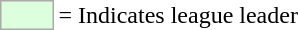<table>
<tr>
<td style="background:#DDFFDD; border:1px solid #aaa; width:2em;"></td>
<td>= Indicates league leader</td>
</tr>
</table>
